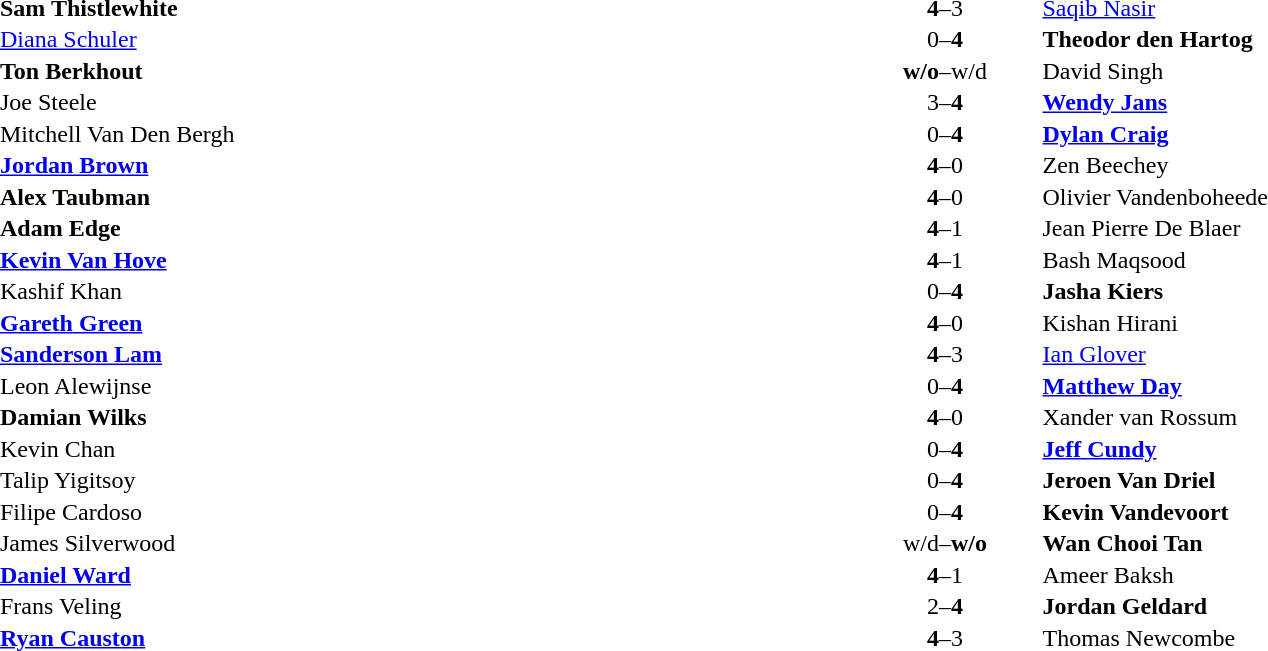<table width="100%" cellspacing="1">
<tr>
<th width=45%></th>
<th width=10%></th>
<th width=45%></th>
</tr>
<tr>
<td> <strong>Sam Thistlewhite</strong></td>
<td align="center"><strong>4</strong>–3</td>
<td> <a href='#'>Saqib Nasir</a></td>
</tr>
<tr>
<td> <a href='#'>Diana Schuler</a></td>
<td align="center">0–<strong>4</strong></td>
<td> <strong>Theodor den Hartog</strong></td>
</tr>
<tr>
<td> <strong>Ton Berkhout</strong></td>
<td align="center"><strong>w/o</strong>–w/d</td>
<td> David Singh</td>
</tr>
<tr>
<td> Joe Steele</td>
<td align="center">3–<strong>4</strong></td>
<td> <strong><a href='#'>Wendy Jans</a></strong></td>
</tr>
<tr>
<td> Mitchell Van Den Bergh</td>
<td align="center">0–<strong>4</strong></td>
<td> <strong><a href='#'>Dylan Craig</a></strong></td>
</tr>
<tr>
<td> <strong><a href='#'>Jordan Brown</a></strong></td>
<td align="center"><strong>4</strong>–0</td>
<td> Zen Beechey</td>
</tr>
<tr>
<td> <strong>Alex Taubman</strong></td>
<td align="center"><strong>4</strong>–0</td>
<td> Olivier Vandenboheede</td>
</tr>
<tr>
<td> <strong>Adam Edge</strong></td>
<td align="center"><strong>4</strong>–1</td>
<td> Jean Pierre De Blaer</td>
</tr>
<tr>
<td> <strong><a href='#'>Kevin Van Hove</a></strong></td>
<td align="center"><strong>4</strong>–1</td>
<td> Bash Maqsood</td>
</tr>
<tr>
<td> Kashif Khan</td>
<td align="center">0–<strong>4</strong></td>
<td> <strong>Jasha Kiers</strong></td>
</tr>
<tr>
<td> <strong><a href='#'>Gareth Green</a></strong></td>
<td align="center"><strong>4</strong>–0</td>
<td> Kishan Hirani</td>
</tr>
<tr>
<td> <strong><a href='#'>Sanderson Lam</a></strong></td>
<td align="center"><strong>4</strong>–3</td>
<td> <a href='#'>Ian Glover</a></td>
</tr>
<tr>
<td> Leon Alewijnse</td>
<td align="center">0–<strong>4</strong></td>
<td> <strong><a href='#'>Matthew Day</a></strong></td>
</tr>
<tr>
<td> <strong>Damian Wilks</strong></td>
<td align="center"><strong>4</strong>–0</td>
<td> Xander van Rossum</td>
</tr>
<tr>
<td> Kevin Chan</td>
<td align="center">0–<strong>4</strong></td>
<td> <strong><a href='#'>Jeff Cundy</a></strong></td>
</tr>
<tr>
<td> Talip Yigitsoy</td>
<td align="center">0–<strong>4</strong></td>
<td> <strong>Jeroen Van Driel</strong></td>
</tr>
<tr>
<td> Filipe Cardoso</td>
<td align="center">0–<strong>4</strong></td>
<td> <strong>Kevin Vandevoort</strong></td>
</tr>
<tr>
<td> James Silverwood</td>
<td align="center">w/d–<strong>w/o</strong></td>
<td> <strong>Wan Chooi Tan</strong></td>
</tr>
<tr>
<td> <strong><a href='#'>Daniel Ward</a></strong></td>
<td align="center"><strong>4</strong>–1</td>
<td> Ameer Baksh</td>
</tr>
<tr>
<td> Frans Veling</td>
<td align="center">2–<strong>4</strong></td>
<td> <strong>Jordan Geldard</strong></td>
</tr>
<tr>
<td> <strong><a href='#'>Ryan Causton</a></strong></td>
<td align="center"><strong>4</strong>–3</td>
<td> Thomas Newcombe</td>
</tr>
</table>
